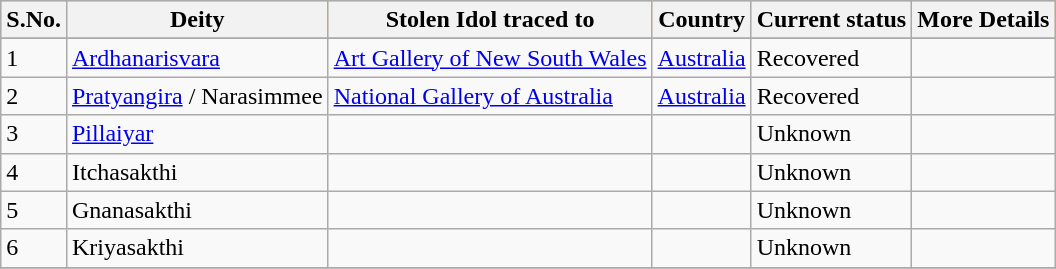<table class="wikitable" sortable>
<tr style="background:#FFC569">
<th scope="col">S.No.</th>
<th scope="col">Deity</th>
<th scope="col">Stolen Idol traced to</th>
<th scope="col">Country</th>
<th scope="col">Current status</th>
<th scope="col">More Details</th>
</tr>
<tr align="center">
</tr>
<tr style="background:#ffe;">
</tr>
<tr>
<td>1</td>
<td><a href='#'>Ardhanarisvara</a></td>
<td><a href='#'>Art Gallery of New South Wales</a></td>
<td><a href='#'>Australia</a></td>
<td>Recovered</td>
<td></td>
</tr>
<tr>
<td>2</td>
<td><a href='#'>Pratyangira</a> / Narasimmee</td>
<td><a href='#'>National Gallery of Australia</a></td>
<td><a href='#'>Australia</a></td>
<td>Recovered</td>
<td></td>
</tr>
<tr>
<td>3</td>
<td><a href='#'>Pillaiyar</a></td>
<td></td>
<td></td>
<td>Unknown</td>
<td></td>
</tr>
<tr>
<td>4</td>
<td>Itchasakthi</td>
<td></td>
<td></td>
<td>Unknown</td>
<td></td>
</tr>
<tr>
<td>5</td>
<td>Gnanasakthi</td>
<td></td>
<td></td>
<td>Unknown</td>
<td></td>
</tr>
<tr>
<td>6</td>
<td>Kriyasakthi</td>
<td></td>
<td></td>
<td>Unknown</td>
<td></td>
</tr>
<tr>
</tr>
</table>
